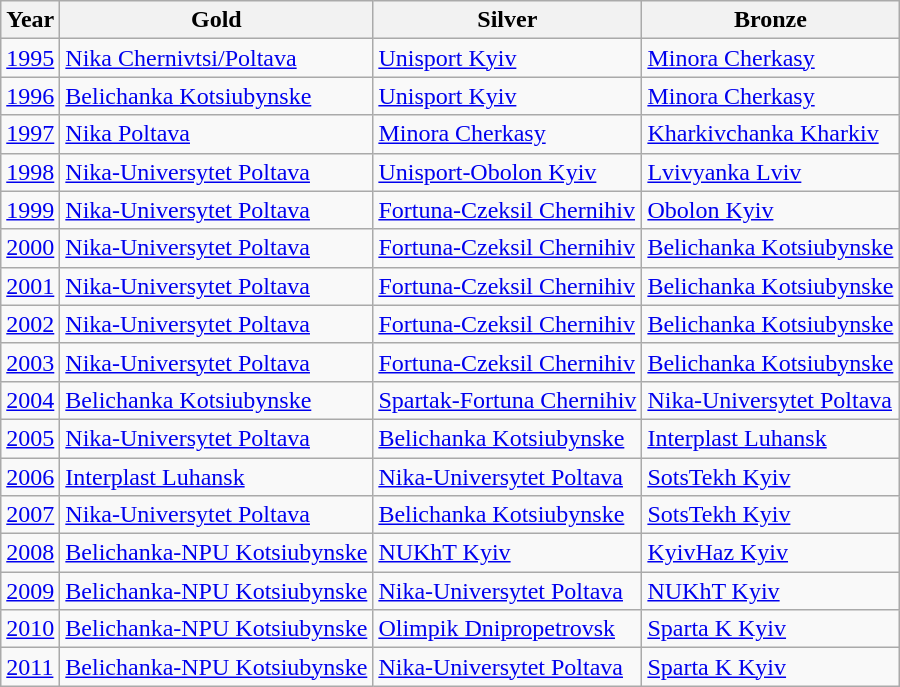<table class="wikitable">
<tr>
<th>Year</th>
<th>Gold</th>
<th>Silver</th>
<th>Bronze</th>
</tr>
<tr>
<td><a href='#'>1995</a></td>
<td><a href='#'>Nika Chernivtsi/Poltava</a></td>
<td><a href='#'>Unisport Kyiv</a></td>
<td><a href='#'>Minora Cherkasy</a></td>
</tr>
<tr>
<td><a href='#'>1996</a></td>
<td><a href='#'>Belichanka Kotsiubynske</a></td>
<td><a href='#'>Unisport Kyiv</a></td>
<td><a href='#'>Minora Cherkasy</a></td>
</tr>
<tr>
<td><a href='#'>1997</a></td>
<td><a href='#'>Nika Poltava</a></td>
<td><a href='#'>Minora Cherkasy</a></td>
<td><a href='#'>Kharkivchanka Kharkiv</a></td>
</tr>
<tr>
<td><a href='#'>1998</a></td>
<td><a href='#'>Nika-Universytet Poltava</a></td>
<td><a href='#'>Unisport-Obolon Kyiv</a></td>
<td><a href='#'>Lvivyanka Lviv</a></td>
</tr>
<tr>
<td><a href='#'>1999</a></td>
<td><a href='#'>Nika-Universytet Poltava</a></td>
<td><a href='#'>Fortuna-Czeksil Chernihiv</a></td>
<td><a href='#'>Obolon Kyiv</a></td>
</tr>
<tr>
<td><a href='#'>2000</a></td>
<td><a href='#'>Nika-Universytet Poltava</a></td>
<td><a href='#'>Fortuna-Czeksil Chernihiv</a></td>
<td><a href='#'>Belichanka Kotsiubynske</a></td>
</tr>
<tr>
<td><a href='#'>2001</a></td>
<td><a href='#'>Nika-Universytet Poltava</a></td>
<td><a href='#'>Fortuna-Czeksil Chernihiv</a></td>
<td><a href='#'>Belichanka Kotsiubynske</a></td>
</tr>
<tr>
<td><a href='#'>2002</a></td>
<td><a href='#'>Nika-Universytet Poltava</a></td>
<td><a href='#'>Fortuna-Czeksil Chernihiv</a></td>
<td><a href='#'>Belichanka Kotsiubynske</a></td>
</tr>
<tr>
<td><a href='#'>2003</a></td>
<td><a href='#'>Nika-Universytet Poltava</a></td>
<td><a href='#'>Fortuna-Czeksil Chernihiv</a></td>
<td><a href='#'>Belichanka Kotsiubynske</a></td>
</tr>
<tr>
<td><a href='#'>2004</a></td>
<td><a href='#'>Belichanka Kotsiubynske</a></td>
<td><a href='#'>Spartak-Fortuna Chernihiv</a></td>
<td><a href='#'>Nika-Universytet Poltava</a></td>
</tr>
<tr>
<td><a href='#'>2005</a></td>
<td><a href='#'>Nika-Universytet Poltava</a></td>
<td><a href='#'>Belichanka Kotsiubynske</a></td>
<td><a href='#'>Interplast Luhansk</a></td>
</tr>
<tr>
<td><a href='#'>2006</a></td>
<td><a href='#'>Interplast Luhansk</a></td>
<td><a href='#'>Nika-Universytet Poltava</a></td>
<td><a href='#'>SotsTekh Kyiv</a></td>
</tr>
<tr>
<td><a href='#'>2007</a></td>
<td><a href='#'>Nika-Universytet Poltava</a></td>
<td><a href='#'>Belichanka Kotsiubynske</a></td>
<td><a href='#'>SotsTekh Kyiv</a></td>
</tr>
<tr>
<td><a href='#'>2008</a></td>
<td><a href='#'>Belichanka-NPU Kotsiubynske</a></td>
<td><a href='#'>NUKhT Kyiv</a></td>
<td><a href='#'>KyivHaz Kyiv</a></td>
</tr>
<tr>
<td><a href='#'>2009</a></td>
<td><a href='#'>Belichanka-NPU Kotsiubynske</a></td>
<td><a href='#'>Nika-Universytet Poltava</a></td>
<td><a href='#'>NUKhT Kyiv</a></td>
</tr>
<tr>
<td><a href='#'>2010</a></td>
<td><a href='#'>Belichanka-NPU Kotsiubynske</a></td>
<td><a href='#'>Olimpik Dnipropetrovsk</a></td>
<td><a href='#'>Sparta K Kyiv</a></td>
</tr>
<tr>
<td><a href='#'>2011</a></td>
<td><a href='#'>Belichanka-NPU Kotsiubynske</a></td>
<td><a href='#'>Nika-Universytet Poltava</a></td>
<td><a href='#'>Sparta K Kyiv</a></td>
</tr>
</table>
